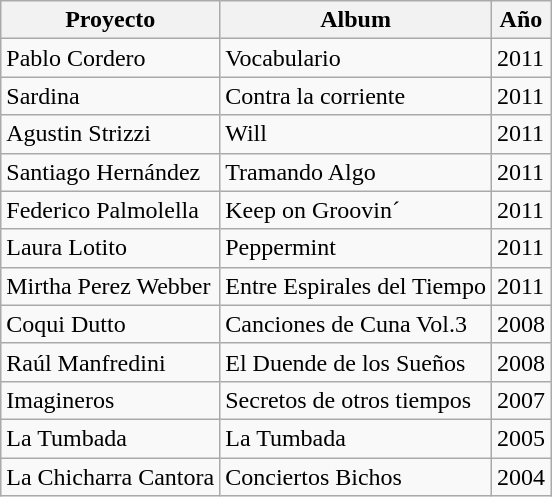<table class="wikitable">
<tr>
<th>Proyecto</th>
<th>Album</th>
<th>Año</th>
</tr>
<tr>
<td>Pablo Cordero</td>
<td>Vocabulario</td>
<td>2011</td>
</tr>
<tr>
<td>Sardina</td>
<td>Contra la corriente</td>
<td>2011</td>
</tr>
<tr>
<td>Agustin Strizzi</td>
<td>Will</td>
<td>2011</td>
</tr>
<tr>
<td>Santiago Hernández</td>
<td>Tramando Algo</td>
<td>2011</td>
</tr>
<tr>
<td>Federico Palmolella</td>
<td>Keep on Groovin´</td>
<td>2011</td>
</tr>
<tr>
<td>Laura Lotito</td>
<td>Peppermint</td>
<td>2011</td>
</tr>
<tr>
<td>Mirtha Perez Webber</td>
<td>Entre Espirales del Tiempo</td>
<td>2011</td>
</tr>
<tr>
<td>Coqui Dutto</td>
<td>Canciones de Cuna Vol.3</td>
<td>2008</td>
</tr>
<tr>
<td>Raúl Manfredini</td>
<td>El Duende de los Sueños</td>
<td>2008</td>
</tr>
<tr>
<td>Imagineros</td>
<td>Secretos de otros tiempos</td>
<td>2007</td>
</tr>
<tr>
<td>La Tumbada</td>
<td>La Tumbada</td>
<td>2005</td>
</tr>
<tr>
<td>La Chicharra Cantora</td>
<td>Conciertos Bichos</td>
<td>2004</td>
</tr>
</table>
